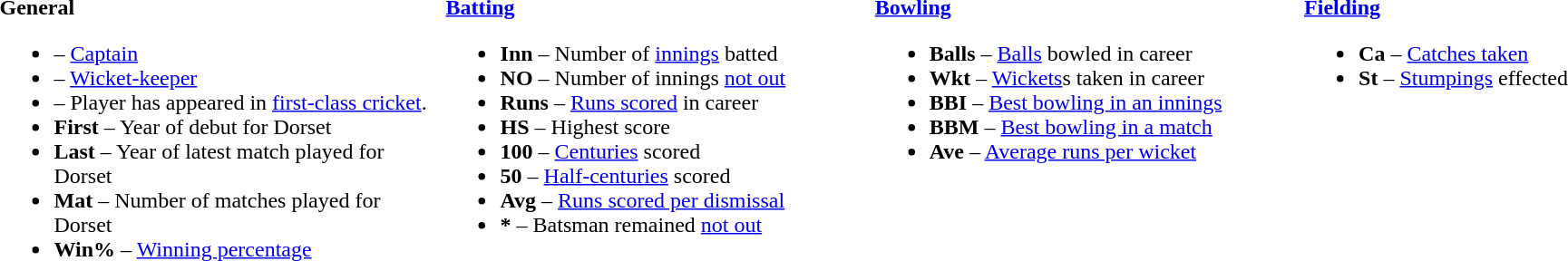<table>
<tr>
<td valign="top" style="width:26%"><br><strong>General</strong><ul><li> – <a href='#'>Captain</a></li><li> – <a href='#'>Wicket-keeper</a></li><li> – Player has appeared in <a href='#'>first-class cricket</a>.</li><li><strong>First</strong> – Year of debut for Dorset</li><li><strong>Last</strong> – Year of latest match played for Dorset</li><li><strong>Mat</strong> – Number of matches played for Dorset</li><li><strong>Win%</strong> – <a href='#'>Winning percentage</a></li></ul></td>
<td valign="top" style="width:25%"><br><strong><a href='#'>Batting</a></strong><ul><li><strong>Inn</strong> – Number of <a href='#'>innings</a> batted</li><li><strong>NO</strong> – Number of innings <a href='#'>not out</a></li><li><strong>Runs</strong> – <a href='#'>Runs scored</a> in career</li><li><strong>HS</strong> – Highest score</li><li><strong>100</strong> – <a href='#'>Centuries</a> scored</li><li><strong>50</strong> – <a href='#'>Half-centuries</a> scored</li><li><strong>Avg</strong> – <a href='#'>Runs scored per dismissal</a></li><li><strong>*</strong> – Batsman remained <a href='#'>not out</a></li></ul></td>
<td valign="top" style="width:25%"><br><strong><a href='#'>Bowling</a></strong><ul><li><strong>Balls</strong> – <a href='#'>Balls</a> bowled in career</li><li><strong>Wkt</strong> – <a href='#'>Wickets</a>s taken in career</li><li><strong>BBI</strong> – <a href='#'>Best bowling in an innings</a></li><li><strong>BBM</strong> – <a href='#'>Best bowling in a match</a></li><li><strong>Ave</strong> – <a href='#'>Average runs per wicket</a></li></ul></td>
<td valign="top" style="width:24%"><br><strong><a href='#'>Fielding</a></strong><ul><li><strong>Ca</strong> – <a href='#'>Catches taken</a></li><li><strong>St</strong> – <a href='#'>Stumpings</a> effected</li></ul></td>
</tr>
</table>
